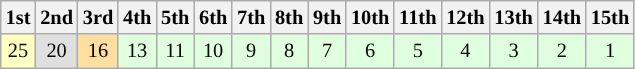<table class="wikitable" style="font-size:85%; text-align:center;">
<tr>
<th>1st</th>
<th>2nd</th>
<th>3rd</th>
<th>4th</th>
<th>5th</th>
<th>6th</th>
<th>7th</th>
<th>8th</th>
<th>9th</th>
<th>10th</th>
<th>11th</th>
<th>12th</th>
<th>13th</th>
<th>14th</th>
<th>15th</th>
</tr>
<tr>
<td style="background:#ffffbf;">25</td>
<td style="background:#dfdfdf;">20</td>
<td style="background:#ffdf9f;">16</td>
<td style="background:#dfffdf;">13</td>
<td style="background:#dfffdf;">11</td>
<td style="background:#dfffdf;">10</td>
<td style="background:#dfffdf;">9</td>
<td style="background:#dfffdf;">8</td>
<td style="background:#dfffdf;">7</td>
<td style="background:#dfffdf;">6</td>
<td style="background:#dfffdf;">5</td>
<td style="background:#dfffdf;">4</td>
<td style="background:#dfffdf;">3</td>
<td style="background:#dfffdf;">2</td>
<td style="background:#dfffdf;">1</td>
</tr>
</table>
